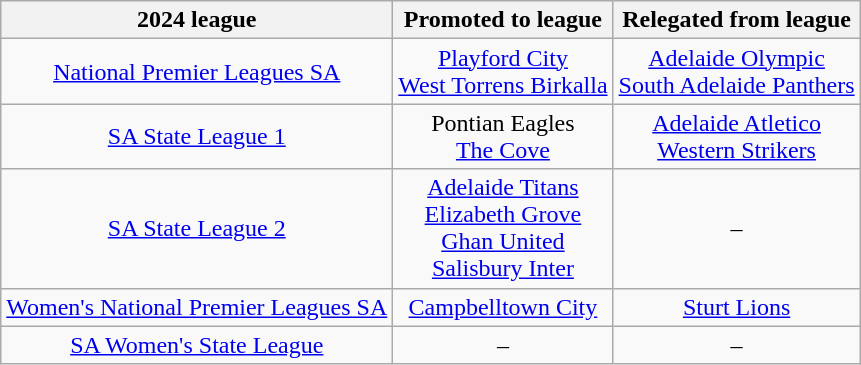<table class="wikitable" style="text-align:center">
<tr>
<th>2024 league</th>
<th>Promoted to league</th>
<th>Relegated from league</th>
</tr>
<tr>
<td><a href='#'>National Premier Leagues SA</a></td>
<td><a href='#'>Playford City</a><br><a href='#'>West Torrens Birkalla</a></td>
<td><a href='#'>Adelaide Olympic</a><br><a href='#'>South Adelaide Panthers</a></td>
</tr>
<tr>
<td><a href='#'>SA State League 1</a></td>
<td>Pontian Eagles<br><a href='#'>The Cove</a></td>
<td><a href='#'>Adelaide Atletico</a><br><a href='#'>Western Strikers</a></td>
</tr>
<tr>
<td><a href='#'>SA State League 2</a></td>
<td><a href='#'>Adelaide Titans</a><br><a href='#'>Elizabeth Grove</a><br><a href='#'>Ghan United</a><br><a href='#'>Salisbury Inter</a></td>
<td>–</td>
</tr>
<tr>
<td><a href='#'>Women's National Premier Leagues SA</a></td>
<td><a href='#'>Campbelltown City</a></td>
<td><a href='#'>Sturt Lions</a></td>
</tr>
<tr>
<td><a href='#'>SA Women's State League</a></td>
<td>–</td>
<td>–</td>
</tr>
</table>
